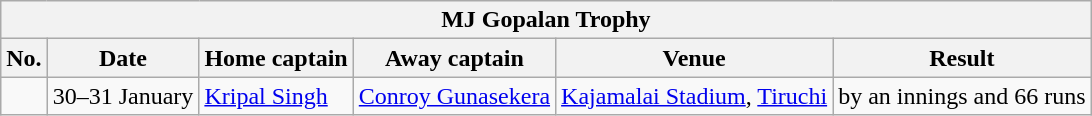<table class="wikitable">
<tr>
<th colspan="9">MJ Gopalan Trophy</th>
</tr>
<tr>
<th>No.</th>
<th>Date</th>
<th>Home captain</th>
<th>Away captain</th>
<th>Venue</th>
<th>Result</th>
</tr>
<tr>
<td></td>
<td>30–31 January</td>
<td><a href='#'>Kripal Singh</a></td>
<td><a href='#'>Conroy Gunasekera</a></td>
<td><a href='#'>Kajamalai Stadium</a>, <a href='#'>Tiruchi</a></td>
<td> by an innings and 66 runs</td>
</tr>
</table>
